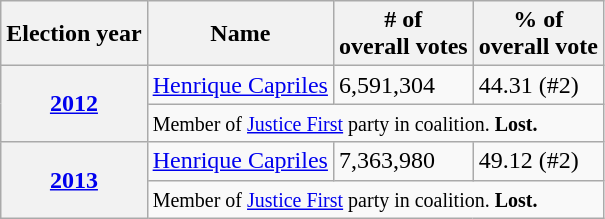<table class=wikitable>
<tr>
<th>Election year</th>
<th>Name</th>
<th># of<br>overall votes</th>
<th>% of<br>overall vote</th>
</tr>
<tr>
<th rowspan=2><a href='#'>2012</a></th>
<td><a href='#'>Henrique Capriles</a></td>
<td>6,591,304</td>
<td>44.31 (#2)</td>
</tr>
<tr>
<td colspan="3"><small>Member of <a href='#'>Justice First</a> party in coalition. <strong>Lost.</strong></small></td>
</tr>
<tr>
<th rowspan=2><a href='#'>2013</a></th>
<td><a href='#'>Henrique Capriles</a></td>
<td>7,363,980</td>
<td>49.12 (#2)</td>
</tr>
<tr>
<td colspan="3"><small>Member of <a href='#'>Justice First</a> party in coalition. <strong>Lost.</strong></small></td>
</tr>
</table>
